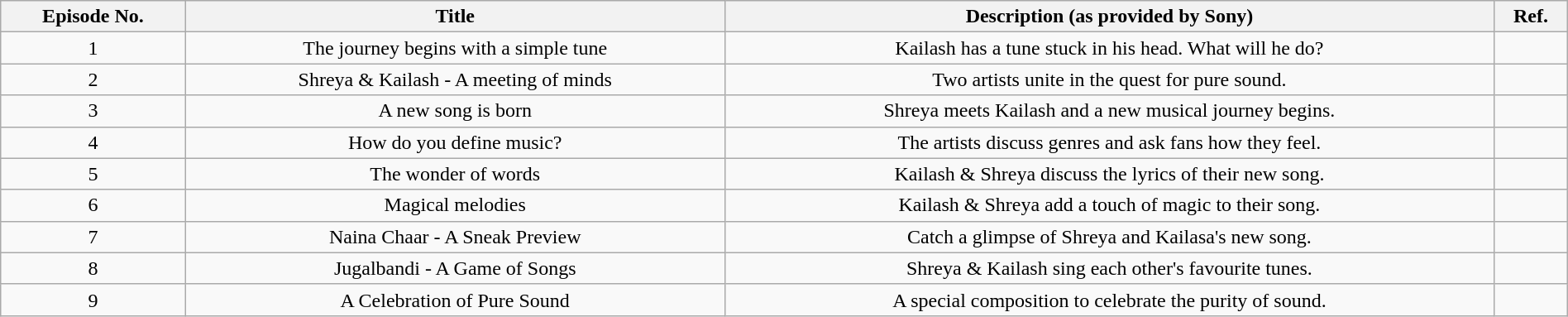<table class="wikitable" width="100%" style="text-align:center; textcolor:#000;">
<tr>
<th><strong>Episode No.</strong></th>
<th><strong>Title</strong></th>
<th><strong>Description (as provided by Sony)</strong></th>
<th><strong>Ref.</strong></th>
</tr>
<tr>
<td>1</td>
<td>The journey begins with a simple tune</td>
<td>Kailash has a tune stuck in his head. What will he do?</td>
<td></td>
</tr>
<tr>
<td>2</td>
<td>Shreya & Kailash - A meeting of minds</td>
<td>Two artists unite in the quest for pure sound.</td>
<td></td>
</tr>
<tr>
<td>3</td>
<td>A new song is born</td>
<td>Shreya meets Kailash and a new musical journey begins.</td>
<td></td>
</tr>
<tr>
<td>4</td>
<td>How do you define music?</td>
<td>The artists discuss genres and ask fans how they feel.</td>
<td></td>
</tr>
<tr>
<td>5</td>
<td>The wonder of words</td>
<td>Kailash & Shreya discuss the lyrics of their new song.</td>
<td></td>
</tr>
<tr>
<td>6</td>
<td>Magical melodies</td>
<td>Kailash & Shreya add a touch of magic to their song.</td>
<td></td>
</tr>
<tr>
<td>7</td>
<td>Naina Chaar - A Sneak Preview</td>
<td>Catch a glimpse of Shreya and Kailasa's new song.</td>
<td></td>
</tr>
<tr>
<td>8</td>
<td>Jugalbandi - A Game of Songs</td>
<td>Shreya & Kailash sing each other's favourite tunes.</td>
<td></td>
</tr>
<tr>
<td>9</td>
<td>A Celebration of Pure Sound</td>
<td>A special composition to celebrate the purity of sound.</td>
<td></td>
</tr>
</table>
